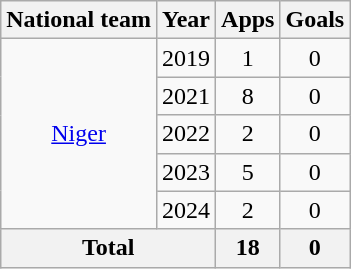<table class="wikitable" style="text-align: center">
<tr>
<th>National team</th>
<th>Year</th>
<th>Apps</th>
<th>Goals</th>
</tr>
<tr>
<td rowspan="5"><a href='#'>Niger</a></td>
<td>2019</td>
<td>1</td>
<td>0</td>
</tr>
<tr>
<td>2021</td>
<td>8</td>
<td>0</td>
</tr>
<tr>
<td>2022</td>
<td>2</td>
<td>0</td>
</tr>
<tr>
<td>2023</td>
<td>5</td>
<td>0</td>
</tr>
<tr>
<td>2024</td>
<td>2</td>
<td>0</td>
</tr>
<tr>
<th colspan="2">Total</th>
<th>18</th>
<th>0</th>
</tr>
</table>
